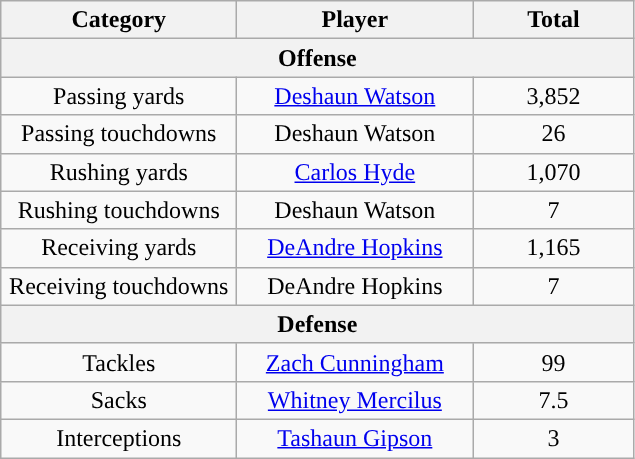<table class="wikitable" style="text-align:center">
<tr>
<th width="150">Category</th>
<th width="150">Player</th>
<th width="100">Total</th>
</tr>
<tr>
<th align="center" colspan="4">Offense</th>
</tr>
<tr>
<td>Passing yards</td>
<td><a href='#'>Deshaun Watson</a></td>
<td>3,852</td>
</tr>
<tr>
<td>Passing touchdowns</td>
<td>Deshaun Watson</td>
<td>26</td>
</tr>
<tr>
<td>Rushing yards</td>
<td><a href='#'>Carlos Hyde</a></td>
<td>1,070</td>
</tr>
<tr>
<td>Rushing touchdowns</td>
<td>Deshaun Watson</td>
<td>7</td>
</tr>
<tr>
<td>Receiving yards</td>
<td><a href='#'>DeAndre Hopkins</a></td>
<td>1,165</td>
</tr>
<tr>
<td>Receiving touchdowns</td>
<td>DeAndre Hopkins</td>
<td>7</td>
</tr>
<tr>
<th align="center" colspan="4">Defense</th>
</tr>
<tr>
<td>Tackles </td>
<td><a href='#'>Zach Cunningham</a></td>
<td>99</td>
</tr>
<tr>
<td>Sacks</td>
<td><a href='#'>Whitney Mercilus</a></td>
<td>7.5</td>
</tr>
<tr>
<td>Interceptions</td>
<td><a href='#'>Tashaun Gipson</a></td>
<td>3</td>
</tr>
</table>
